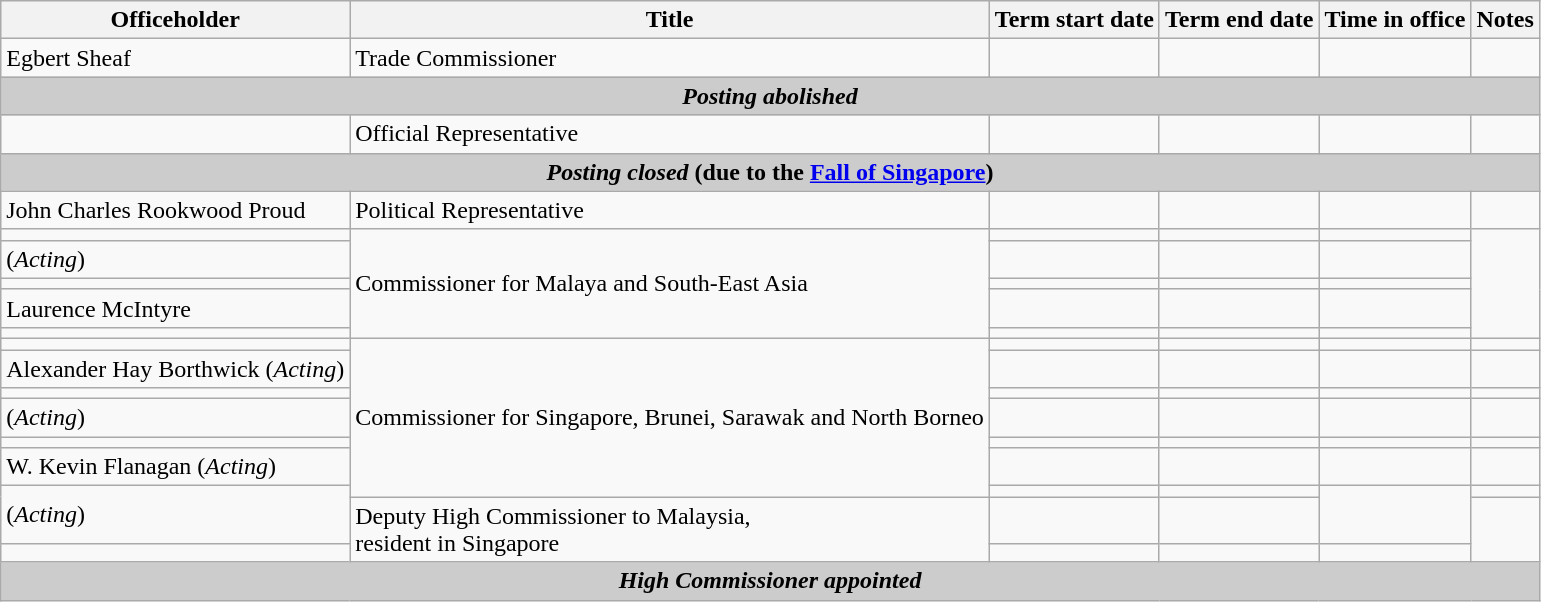<table class='wikitable sortable'>
<tr>
<th>Officeholder</th>
<th>Title</th>
<th>Term start date</th>
<th>Term end date</th>
<th>Time in office</th>
<th>Notes</th>
</tr>
<tr>
<td>Egbert Sheaf</td>
<td>Trade Commissioner</td>
<td align=center></td>
<td align=center></td>
<td align=right></td>
<td></td>
</tr>
<tr>
<th colspan=6 style="background: #cccccc;"><em>Posting abolished</em></th>
</tr>
<tr>
<td></td>
<td>Official Representative</td>
<td align=center></td>
<td align=center></td>
<td align=right></td>
<td></td>
</tr>
<tr>
<th colspan=6 style="background: #cccccc;"><em>Posting closed</em> (due to the <a href='#'>Fall of Singapore</a>)</th>
</tr>
<tr>
<td>John Charles Rookwood Proud</td>
<td>Political Representative</td>
<td align=center></td>
<td align=center></td>
<td align=right></td>
<td></td>
</tr>
<tr>
<td></td>
<td rowspan=5>Commissioner for Malaya and South-East Asia</td>
<td align=center></td>
<td align=center></td>
<td align=right></td>
<td rowspan=5></td>
</tr>
<tr>
<td> (<em>Acting</em>)</td>
<td align=center></td>
<td align=center></td>
<td align=right></td>
</tr>
<tr>
<td></td>
<td align=center></td>
<td align=center></td>
<td align=right></td>
</tr>
<tr>
<td>Laurence McIntyre</td>
<td align=center></td>
<td align=center></td>
<td align=right></td>
</tr>
<tr>
<td></td>
<td align=center></td>
<td align=center></td>
<td align=right></td>
</tr>
<tr>
<td></td>
<td rowspan=7>Commissioner for Singapore, Brunei, Sarawak and North Borneo</td>
<td align=center></td>
<td align=center></td>
<td align=right></td>
<td></td>
</tr>
<tr>
<td>Alexander Hay Borthwick (<em>Acting</em>)</td>
<td align=center></td>
<td align=center></td>
<td align=right></td>
<td></td>
</tr>
<tr>
<td></td>
<td align=center></td>
<td align=center></td>
<td align=right></td>
<td></td>
</tr>
<tr>
<td> (<em>Acting</em>)</td>
<td align=center></td>
<td align=center></td>
<td align=right></td>
<td></td>
</tr>
<tr>
<td></td>
<td align=center></td>
<td align=center></td>
<td align=right></td>
<td></td>
</tr>
<tr>
<td>W. Kevin Flanagan (<em>Acting</em>)</td>
<td align=center></td>
<td align=center></td>
<td align=right></td>
<td></td>
</tr>
<tr>
<td rowspan=2> (<em>Acting</em>)</td>
<td align=center></td>
<td align=center></td>
<td rowspan=2 align=right></td>
<td></td>
</tr>
<tr>
<td rowspan=2>Deputy High Commissioner to Malaysia,<br>resident in Singapore</td>
<td align=center></td>
<td align=center></td>
<td rowspan=2></td>
</tr>
<tr>
<td></td>
<td align=center></td>
<td align=center></td>
<td align=right></td>
</tr>
<tr>
<th colspan=6 style="background: #cccccc;"><em>High Commissioner appointed</em></th>
</tr>
</table>
